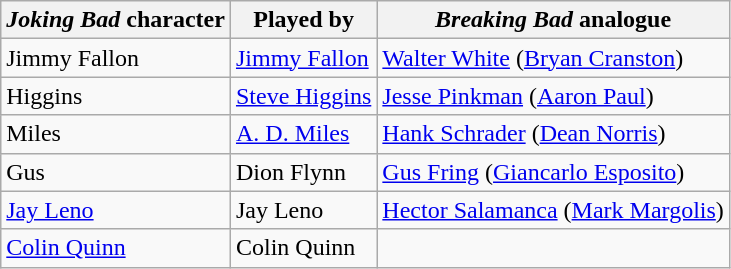<table class="wikitable">
<tr>
<th><em>Joking Bad</em> character</th>
<th>Played by</th>
<th><em>Breaking Bad</em> analogue</th>
</tr>
<tr>
<td>Jimmy Fallon</td>
<td><a href='#'>Jimmy Fallon</a></td>
<td><a href='#'>Walter White</a> (<a href='#'>Bryan Cranston</a>)</td>
</tr>
<tr>
<td>Higgins</td>
<td><a href='#'>Steve Higgins</a></td>
<td><a href='#'>Jesse Pinkman</a> (<a href='#'>Aaron Paul</a>)</td>
</tr>
<tr>
<td>Miles</td>
<td><a href='#'>A. D. Miles</a></td>
<td><a href='#'>Hank Schrader</a> (<a href='#'>Dean Norris</a>)</td>
</tr>
<tr>
<td>Gus</td>
<td>Dion Flynn</td>
<td><a href='#'>Gus Fring</a> (<a href='#'>Giancarlo Esposito</a>)</td>
</tr>
<tr>
<td><a href='#'>Jay Leno</a></td>
<td>Jay Leno</td>
<td><a href='#'>Hector Salamanca</a> (<a href='#'>Mark Margolis</a>)</td>
</tr>
<tr>
<td><a href='#'>Colin Quinn</a></td>
<td>Colin Quinn</td>
<td></td>
</tr>
</table>
